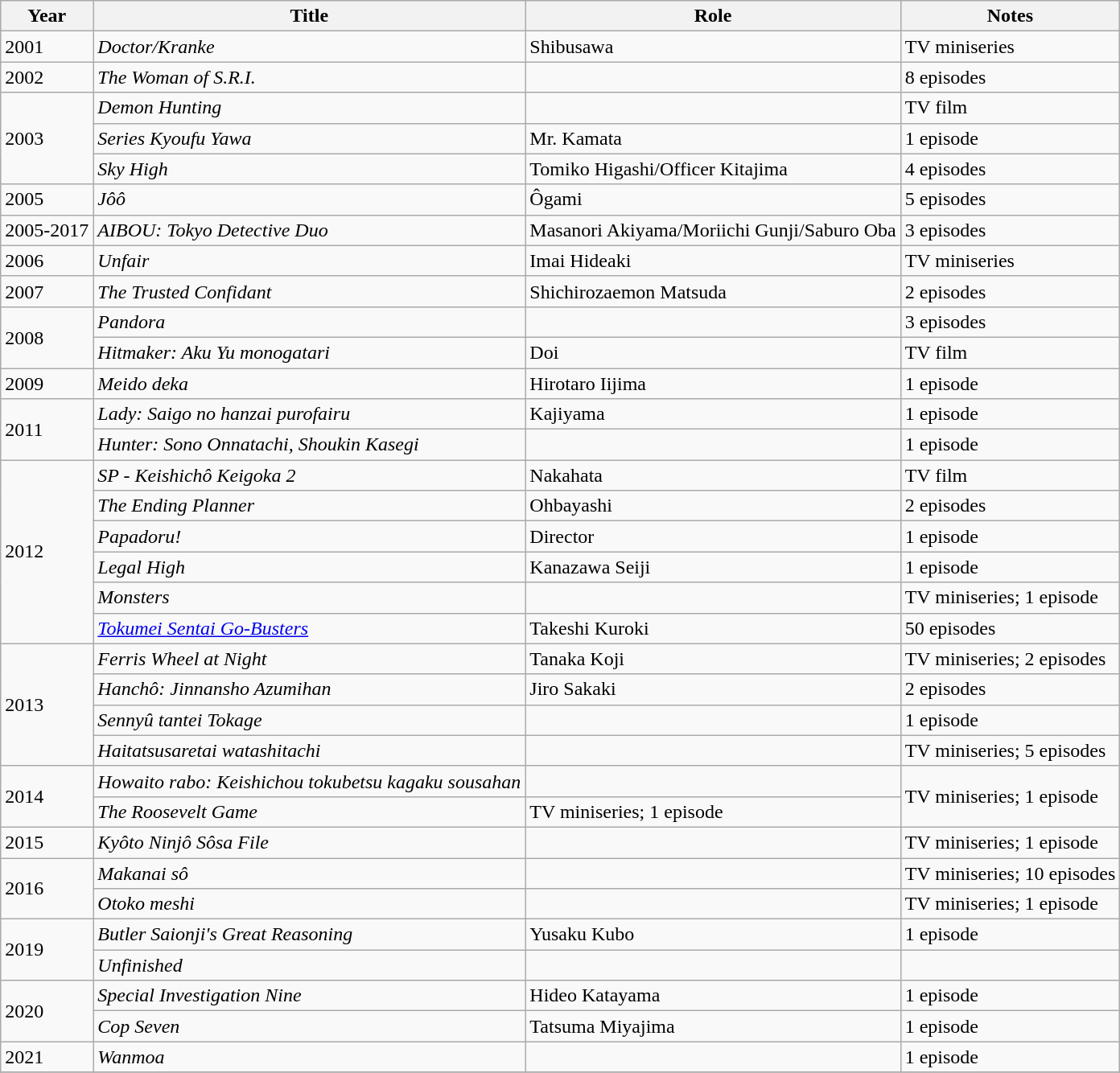<table class="wikitable plainrowheaders sortable">
<tr>
<th scope="col">Year</th>
<th scope="col">Title</th>
<th scope="col">Role</th>
<th scope="col" class="unsortable">Notes</th>
</tr>
<tr>
<td>2001</td>
<td><em>Doctor/Kranke</em></td>
<td>Shibusawa</td>
<td>TV miniseries</td>
</tr>
<tr>
<td>2002</td>
<td><em>The Woman of S.R.I.</em></td>
<td></td>
<td>8 episodes</td>
</tr>
<tr>
<td rowspan=3>2003</td>
<td><em>Demon Hunting</em></td>
<td></td>
<td>TV film</td>
</tr>
<tr>
<td><em>Series Kyoufu Yawa</em></td>
<td>Mr. Kamata</td>
<td>1 episode</td>
</tr>
<tr>
<td><em>Sky High</em></td>
<td>Tomiko Higashi/Officer Kitajima</td>
<td>4 episodes</td>
</tr>
<tr>
<td>2005</td>
<td><em>Jôô</em></td>
<td>Ôgami</td>
<td>5 episodes</td>
</tr>
<tr>
<td>2005-2017</td>
<td><em>AIBOU: Tokyo Detective Duo</em></td>
<td>Masanori Akiyama/Moriichi Gunji/Saburo Oba</td>
<td>3 episodes</td>
</tr>
<tr>
<td>2006</td>
<td><em>Unfair</em></td>
<td>Imai Hideaki</td>
<td>TV miniseries</td>
</tr>
<tr>
<td>2007</td>
<td><em>The Trusted Confidant</em></td>
<td>Shichirozaemon Matsuda</td>
<td>2 episodes</td>
</tr>
<tr>
<td rowspan=2>2008</td>
<td><em>Pandora</em></td>
<td></td>
<td>3 episodes</td>
</tr>
<tr>
<td><em>Hitmaker: Aku Yu monogatari</em></td>
<td>Doi</td>
<td>TV film</td>
</tr>
<tr>
<td>2009</td>
<td><em>Meido deka</em></td>
<td>Hirotaro Iijima</td>
<td>1 episode</td>
</tr>
<tr>
<td rowspan=2>2011</td>
<td><em>Lady: Saigo no hanzai purofairu</em></td>
<td>Kajiyama</td>
<td>1 episode</td>
</tr>
<tr>
<td><em>Hunter: Sono Onnatachi, Shoukin Kasegi</em></td>
<td></td>
<td>1 episode</td>
</tr>
<tr>
<td rowspan=6>2012</td>
<td><em>SP - Keishichô Keigoka 2</em></td>
<td>Nakahata</td>
<td>TV film</td>
</tr>
<tr>
<td><em>The Ending Planner</em></td>
<td>Ohbayashi</td>
<td>2 episodes</td>
</tr>
<tr>
<td><em>Papadoru!</em></td>
<td>Director</td>
<td>1 episode</td>
</tr>
<tr>
<td><em>Legal High</em></td>
<td>Kanazawa Seiji</td>
<td>1 episode</td>
</tr>
<tr>
<td><em>Monsters</em></td>
<td></td>
<td>TV miniseries; 1 episode</td>
</tr>
<tr>
<td><em><a href='#'>Tokumei Sentai Go-Busters</a></em></td>
<td>Takeshi Kuroki</td>
<td>50 episodes</td>
</tr>
<tr>
<td rowspan=4>2013</td>
<td><em>Ferris Wheel at Night</em></td>
<td>Tanaka Koji</td>
<td>TV miniseries; 2 episodes</td>
</tr>
<tr>
<td><em>Hanchô: Jinnansho Azumihan</em></td>
<td>Jiro Sakaki</td>
<td>2 episodes</td>
</tr>
<tr>
<td><em>Sennyû tantei Tokage</em></td>
<td></td>
<td>1 episode</td>
</tr>
<tr>
<td><em>Haitatsusaretai watashitachi</em></td>
<td></td>
<td>TV miniseries; 5 episodes</td>
</tr>
<tr>
<td rowspan=2>2014</td>
<td><em>Howaito rabo: Keishichou tokubetsu kagaku sousahan</em></td>
<td></td>
<td rowspan=2>TV miniseries; 1 episode</td>
</tr>
<tr>
<td><em>The Roosevelt Game</em></td>
<td>TV miniseries; 1 episode</td>
</tr>
<tr>
<td>2015</td>
<td><em>Kyôto Ninjô Sôsa File</em></td>
<td></td>
<td>TV miniseries; 1 episode</td>
</tr>
<tr>
<td rowspan=2>2016</td>
<td><em>Makanai sô</em></td>
<td></td>
<td>TV miniseries; 10 episodes</td>
</tr>
<tr>
<td><em>Otoko meshi</em></td>
<td></td>
<td>TV miniseries; 1 episode</td>
</tr>
<tr>
<td rowspan=2>2019</td>
<td><em>Butler Saionji's Great Reasoning</em></td>
<td>Yusaku Kubo</td>
<td>1 episode</td>
</tr>
<tr>
<td><em>Unfinished</em></td>
<td></td>
<td></td>
</tr>
<tr>
<td rowspan=2>2020</td>
<td><em>Special Investigation Nine</em></td>
<td>Hideo Katayama</td>
<td>1 episode</td>
</tr>
<tr>
<td><em>Cop Seven</em></td>
<td>Tatsuma Miyajima</td>
<td>1 episode</td>
</tr>
<tr>
<td>2021</td>
<td><em>Wanmoa</em></td>
<td></td>
<td>1 episode</td>
</tr>
<tr>
</tr>
</table>
